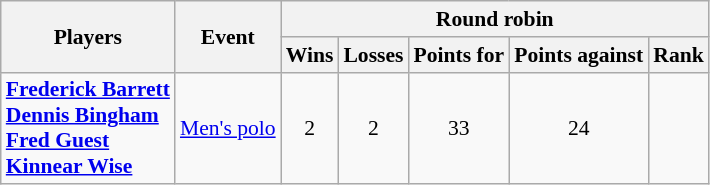<table class=wikitable style="font-size:90%">
<tr>
<th rowspan=2>Players</th>
<th rowspan=2>Event</th>
<th colspan=5>Round robin</th>
</tr>
<tr>
<th>Wins</th>
<th>Losses</th>
<th>Points for</th>
<th>Points against</th>
<th>Rank</th>
</tr>
<tr>
<td><strong><a href='#'>Frederick Barrett</a> <br> <a href='#'>Dennis Bingham</a> <br> <a href='#'>Fred Guest</a> <br> <a href='#'>Kinnear Wise</a></strong></td>
<td><a href='#'>Men's polo</a></td>
<td align=center>2</td>
<td align=center>2</td>
<td align=center>33</td>
<td align=center>24</td>
<td align=center></td>
</tr>
</table>
